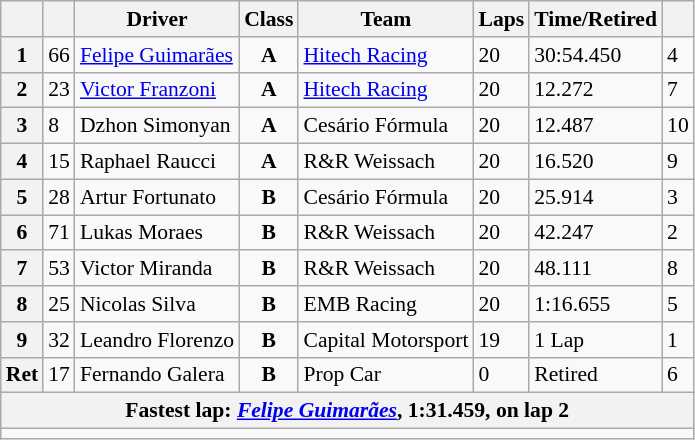<table class="wikitable" style="font-size:90%">
<tr>
<th></th>
<th></th>
<th>Driver</th>
<th>Class</th>
<th>Team</th>
<th>Laps</th>
<th>Time/Retired</th>
<th></th>
</tr>
<tr>
<th>1</th>
<td>66</td>
<td> <a href='#'>Felipe Guimarães</a></td>
<td align=center><strong><span>A</span></strong></td>
<td><a href='#'>Hitech Racing</a></td>
<td>20</td>
<td>30:54.450</td>
<td>4</td>
</tr>
<tr>
<th>2</th>
<td>23</td>
<td> <a href='#'>Victor Franzoni</a></td>
<td align=center><strong><span>A</span></strong></td>
<td><a href='#'>Hitech Racing</a></td>
<td>20</td>
<td>12.272</td>
<td>7</td>
</tr>
<tr>
<th>3</th>
<td>8</td>
<td> Dzhon Simonyan</td>
<td align=center><strong><span>A</span></strong></td>
<td>Cesário Fórmula</td>
<td>20</td>
<td>12.487</td>
<td>10</td>
</tr>
<tr>
<th>4</th>
<td>15</td>
<td> Raphael Raucci</td>
<td align=center><strong><span>A</span></strong></td>
<td>R&R Weissach</td>
<td>20</td>
<td>16.520</td>
<td>9</td>
</tr>
<tr>
<th>5</th>
<td>28</td>
<td> Artur Fortunato</td>
<td align=center><strong><span>B</span></strong></td>
<td>Cesário Fórmula</td>
<td>20</td>
<td>25.914</td>
<td>3</td>
</tr>
<tr>
<th>6</th>
<td>71</td>
<td> Lukas Moraes</td>
<td align=center><strong><span>B</span></strong></td>
<td>R&R Weissach</td>
<td>20</td>
<td>42.247</td>
<td>2</td>
</tr>
<tr>
<th>7</th>
<td>53</td>
<td> Victor Miranda</td>
<td align=center><strong><span>B</span></strong></td>
<td>R&R Weissach</td>
<td>20</td>
<td>48.111</td>
<td>8</td>
</tr>
<tr>
<th>8</th>
<td>25</td>
<td> Nicolas Silva</td>
<td align=center><strong><span>B</span></strong></td>
<td>EMB Racing</td>
<td>20</td>
<td>1:16.655</td>
<td>5</td>
</tr>
<tr>
<th>9</th>
<td>32</td>
<td> Leandro Florenzo</td>
<td align=center><strong><span>B</span></strong></td>
<td>Capital Motorsport</td>
<td>19</td>
<td>1 Lap</td>
<td>1</td>
</tr>
<tr>
<th>Ret</th>
<td>17</td>
<td> Fernando Galera</td>
<td align=center><strong><span>B</span></strong></td>
<td>Prop Car</td>
<td>0</td>
<td>Retired</td>
<td>6</td>
</tr>
<tr>
<th colspan=8 align=center>Fastest lap: <em><a href='#'>Felipe Guimarães</a></em>, 1:31.459,  on lap 2</th>
</tr>
<tr>
<td colspan=8></td>
</tr>
</table>
